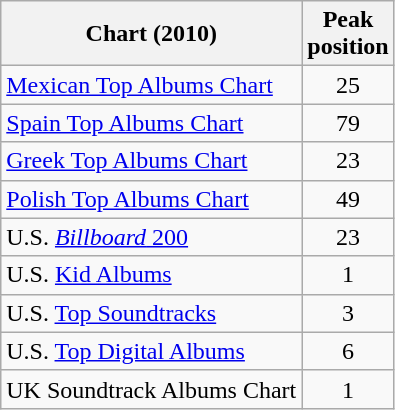<table class="wikitable sortable">
<tr>
<th>Chart (2010)</th>
<th>Peak<br>position</th>
</tr>
<tr>
<td><a href='#'>Mexican Top Albums Chart</a></td>
<td style="text-align:center;">25</td>
</tr>
<tr>
<td><a href='#'>Spain Top Albums Chart</a></td>
<td style="text-align:center;">79</td>
</tr>
<tr>
<td><a href='#'>Greek Top Albums Chart</a></td>
<td style="text-align:center;">23</td>
</tr>
<tr>
<td><a href='#'>Polish Top Albums Chart</a></td>
<td style="text-align:center;">49</td>
</tr>
<tr>
<td>U.S. <a href='#'><em>Billboard</em> 200</a></td>
<td style="text-align:center;">23</td>
</tr>
<tr>
<td>U.S. <a href='#'>Kid Albums</a></td>
<td style="text-align:center;">1</td>
</tr>
<tr>
<td>U.S. <a href='#'>Top Soundtracks</a></td>
<td style="text-align:center;">3</td>
</tr>
<tr>
<td>U.S. <a href='#'>Top Digital Albums</a></td>
<td style="text-align:center;">6</td>
</tr>
<tr>
<td>UK Soundtrack Albums Chart</td>
<td style="text-align:center;">1</td>
</tr>
</table>
